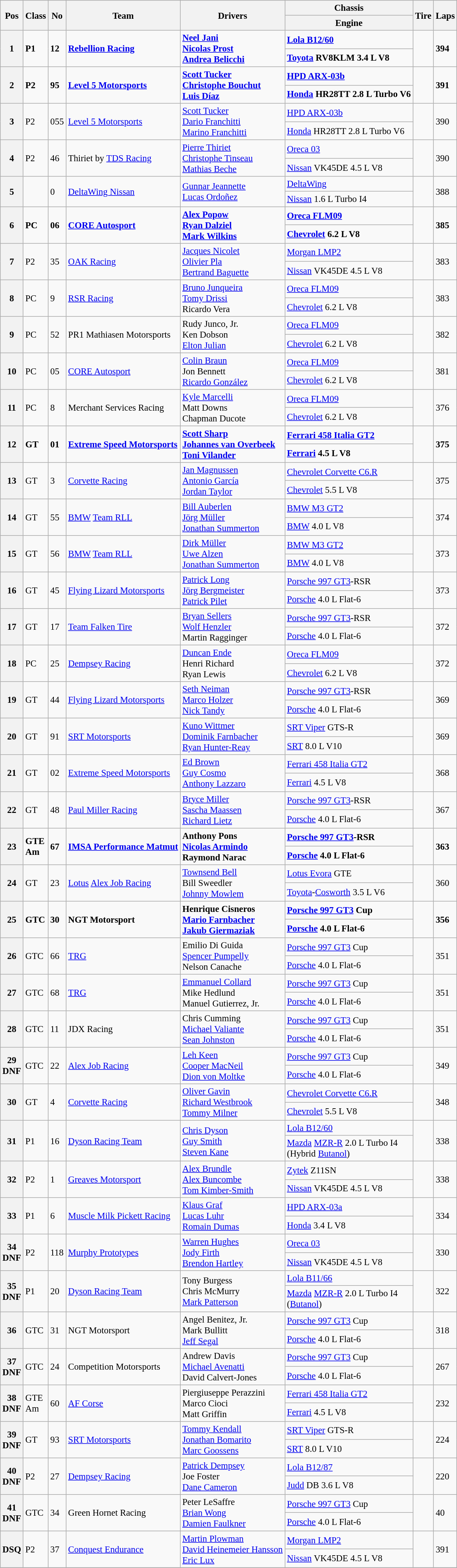<table class="wikitable" style="font-size: 95%;">
<tr>
<th rowspan=2>Pos</th>
<th rowspan=2>Class</th>
<th rowspan=2>No</th>
<th rowspan=2>Team</th>
<th rowspan=2>Drivers</th>
<th>Chassis</th>
<th rowspan=2>Tire</th>
<th rowspan=2>Laps</th>
</tr>
<tr>
<th>Engine</th>
</tr>
<tr style="font-weight:bold">
<th rowspan=2>1</th>
<td rowspan=2>P1</td>
<td rowspan=2>12</td>
<td rowspan=2> <a href='#'>Rebellion Racing</a></td>
<td rowspan=2> <a href='#'>Neel Jani</a><br> <a href='#'>Nicolas Prost</a><br> <a href='#'>Andrea Belicchi</a></td>
<td><a href='#'>Lola B12/60</a></td>
<td rowspan=2></td>
<td rowspan=2>394</td>
</tr>
<tr style="font-weight:bold">
<td><a href='#'>Toyota</a> RV8KLM 3.4 L V8</td>
</tr>
<tr style="font-weight:bold">
<th rowspan=2>2</th>
<td rowspan=2>P2</td>
<td rowspan=2>95</td>
<td rowspan=2> <a href='#'>Level 5 Motorsports</a></td>
<td rowspan=2> <a href='#'>Scott Tucker</a><br> <a href='#'>Christophe Bouchut</a><br> <a href='#'>Luis Díaz</a></td>
<td><a href='#'>HPD ARX-03b</a></td>
<td rowspan=2></td>
<td rowspan=2>391</td>
</tr>
<tr style="font-weight:bold">
<td><a href='#'>Honda</a> HR28TT 2.8 L Turbo V6</td>
</tr>
<tr>
<th rowspan=2>3</th>
<td rowspan=2>P2</td>
<td rowspan=2>055</td>
<td rowspan=2> <a href='#'>Level 5 Motorsports</a></td>
<td rowspan=2> <a href='#'>Scott Tucker</a><br> <a href='#'>Dario Franchitti</a><br> <a href='#'>Marino Franchitti</a></td>
<td><a href='#'>HPD ARX-03b</a></td>
<td rowspan=2></td>
<td rowspan=2>390</td>
</tr>
<tr>
<td><a href='#'>Honda</a> HR28TT 2.8 L Turbo V6</td>
</tr>
<tr>
<th rowspan=2>4</th>
<td rowspan=2>P2</td>
<td rowspan=2>46</td>
<td rowspan=2> Thiriet by <a href='#'>TDS Racing</a></td>
<td rowspan=2> <a href='#'>Pierre Thiriet</a><br> <a href='#'>Christophe Tinseau</a><br> <a href='#'>Mathias Beche</a></td>
<td><a href='#'>Oreca 03</a></td>
<td rowspan=2></td>
<td rowspan=2>390</td>
</tr>
<tr>
<td><a href='#'>Nissan</a> VK45DE 4.5 L V8</td>
</tr>
<tr>
<th rowspan=2>5</th>
<td rowspan=2></td>
<td rowspan=2>0</td>
<td rowspan=2> <a href='#'>DeltaWing Nissan</a></td>
<td rowspan=2> <a href='#'>Gunnar Jeannette</a><br> <a href='#'>Lucas Ordoñez</a></td>
<td><a href='#'>DeltaWing</a></td>
<td rowspan=2></td>
<td rowspan=2>388</td>
</tr>
<tr>
<td><a href='#'>Nissan</a> 1.6 L Turbo I4</td>
</tr>
<tr style="font-weight:bold">
<th rowspan=2>6</th>
<td rowspan=2>PC</td>
<td rowspan=2>06</td>
<td rowspan=2> <a href='#'>CORE Autosport</a></td>
<td rowspan=2> <a href='#'>Alex Popow</a><br> <a href='#'>Ryan Dalziel</a><br> <a href='#'>Mark Wilkins</a></td>
<td><a href='#'>Oreca FLM09</a></td>
<td rowspan=2></td>
<td rowspan=2>385</td>
</tr>
<tr style="font-weight:bold">
<td><a href='#'>Chevrolet</a> 6.2 L V8</td>
</tr>
<tr>
<th rowspan=2>7</th>
<td rowspan=2>P2</td>
<td rowspan=2>35</td>
<td rowspan=2> <a href='#'>OAK Racing</a></td>
<td rowspan=2> <a href='#'>Jacques Nicolet</a><br> <a href='#'>Olivier Pla</a><br> <a href='#'>Bertrand Baguette</a></td>
<td><a href='#'>Morgan LMP2</a></td>
<td rowspan=2></td>
<td rowspan=2>383</td>
</tr>
<tr>
<td><a href='#'>Nissan</a> VK45DE 4.5 L V8</td>
</tr>
<tr>
<th rowspan=2>8</th>
<td rowspan=2>PC</td>
<td rowspan=2>9</td>
<td rowspan=2> <a href='#'>RSR Racing</a></td>
<td rowspan=2> <a href='#'>Bruno Junqueira</a><br> <a href='#'>Tomy Drissi</a><br> Ricardo Vera</td>
<td><a href='#'>Oreca FLM09</a></td>
<td rowspan=2></td>
<td rowspan=2>383</td>
</tr>
<tr>
<td><a href='#'>Chevrolet</a> 6.2 L V8</td>
</tr>
<tr>
<th rowspan=2>9</th>
<td rowspan=2>PC</td>
<td rowspan=2>52</td>
<td rowspan=2> PR1 Mathiasen Motorsports</td>
<td rowspan=2> Rudy Junco, Jr.<br> Ken Dobson<br> <a href='#'>Elton Julian</a></td>
<td><a href='#'>Oreca FLM09</a></td>
<td rowspan=2></td>
<td rowspan=2>382</td>
</tr>
<tr>
<td><a href='#'>Chevrolet</a> 6.2 L V8</td>
</tr>
<tr>
<th rowspan=2>10</th>
<td rowspan=2>PC</td>
<td rowspan=2>05</td>
<td rowspan=2> <a href='#'>CORE Autosport</a></td>
<td rowspan=2> <a href='#'>Colin Braun</a><br> Jon Bennett<br> <a href='#'>Ricardo González</a></td>
<td><a href='#'>Oreca FLM09</a></td>
<td rowspan=2></td>
<td rowspan=2>381</td>
</tr>
<tr>
<td><a href='#'>Chevrolet</a> 6.2 L V8</td>
</tr>
<tr>
<th rowspan=2>11</th>
<td rowspan=2>PC</td>
<td rowspan=2>8</td>
<td rowspan=2> Merchant Services Racing</td>
<td rowspan=2> <a href='#'>Kyle Marcelli</a><br> Matt Downs<br> Chapman Ducote</td>
<td><a href='#'>Oreca FLM09</a></td>
<td rowspan=2></td>
<td rowspan=2>376</td>
</tr>
<tr>
<td><a href='#'>Chevrolet</a> 6.2 L V8</td>
</tr>
<tr style="font-weight:bold">
<th rowspan=2>12</th>
<td rowspan=2>GT</td>
<td rowspan=2>01</td>
<td rowspan=2> <a href='#'>Extreme Speed Motorsports</a></td>
<td rowspan=2> <a href='#'>Scott Sharp</a><br> <a href='#'>Johannes van Overbeek</a><br> <a href='#'>Toni Vilander</a></td>
<td><a href='#'>Ferrari 458 Italia GT2</a></td>
<td rowspan=2></td>
<td rowspan=2>375</td>
</tr>
<tr style="font-weight:bold">
<td><a href='#'>Ferrari</a> 4.5 L V8</td>
</tr>
<tr>
<th rowspan=2>13</th>
<td rowspan=2>GT</td>
<td rowspan=2>3</td>
<td rowspan=2> <a href='#'>Corvette Racing</a></td>
<td rowspan=2> <a href='#'>Jan Magnussen</a><br> <a href='#'>Antonio García</a><br> <a href='#'>Jordan Taylor</a></td>
<td><a href='#'>Chevrolet Corvette C6.R</a></td>
<td rowspan=2></td>
<td rowspan=2>375</td>
</tr>
<tr>
<td><a href='#'>Chevrolet</a> 5.5 L V8</td>
</tr>
<tr>
<th rowspan=2>14</th>
<td rowspan=2>GT</td>
<td rowspan=2>55</td>
<td rowspan=2> <a href='#'>BMW</a> <a href='#'>Team RLL</a></td>
<td rowspan=2> <a href='#'>Bill Auberlen</a><br> <a href='#'>Jörg Müller</a><br> <a href='#'>Jonathan Summerton</a></td>
<td><a href='#'>BMW M3 GT2</a></td>
<td rowspan=2></td>
<td rowspan=2>374</td>
</tr>
<tr>
<td><a href='#'>BMW</a> 4.0 L V8</td>
</tr>
<tr>
<th rowspan=2>15</th>
<td rowspan=2>GT</td>
<td rowspan=2>56</td>
<td rowspan=2> <a href='#'>BMW</a> <a href='#'>Team RLL</a></td>
<td rowspan=2> <a href='#'>Dirk Müller</a><br> <a href='#'>Uwe Alzen</a><br> <a href='#'>Jonathan Summerton</a></td>
<td><a href='#'>BMW M3 GT2</a></td>
<td rowspan=2></td>
<td rowspan=2>373</td>
</tr>
<tr>
<td><a href='#'>BMW</a> 4.0 L V8</td>
</tr>
<tr>
<th rowspan=2>16</th>
<td rowspan=2>GT</td>
<td rowspan=2>45</td>
<td rowspan=2> <a href='#'>Flying Lizard Motorsports</a></td>
<td rowspan=2> <a href='#'>Patrick Long</a><br> <a href='#'>Jörg Bergmeister</a><br> <a href='#'>Patrick Pilet</a></td>
<td><a href='#'>Porsche 997 GT3</a>-RSR</td>
<td rowspan=2></td>
<td rowspan=2>373</td>
</tr>
<tr>
<td><a href='#'>Porsche</a> 4.0 L Flat-6</td>
</tr>
<tr>
<th rowspan=2>17</th>
<td rowspan=2>GT</td>
<td rowspan=2>17</td>
<td rowspan=2> <a href='#'>Team Falken Tire</a></td>
<td rowspan=2> <a href='#'>Bryan Sellers</a><br> <a href='#'>Wolf Henzler</a><br> Martin Ragginger</td>
<td><a href='#'>Porsche 997 GT3</a>-RSR</td>
<td rowspan=2></td>
<td rowspan=2>372</td>
</tr>
<tr>
<td><a href='#'>Porsche</a> 4.0 L Flat-6</td>
</tr>
<tr>
<th rowspan=2>18</th>
<td rowspan=2>PC</td>
<td rowspan=2>25</td>
<td rowspan=2> <a href='#'>Dempsey Racing</a></td>
<td rowspan=2> <a href='#'>Duncan Ende</a><br> Henri Richard<br> Ryan Lewis</td>
<td><a href='#'>Oreca FLM09</a></td>
<td rowspan=2></td>
<td rowspan=2>372</td>
</tr>
<tr>
<td><a href='#'>Chevrolet</a> 6.2 L V8</td>
</tr>
<tr>
<th rowspan=2>19</th>
<td rowspan=2>GT</td>
<td rowspan=2>44</td>
<td rowspan=2> <a href='#'>Flying Lizard Motorsports</a></td>
<td rowspan=2> <a href='#'>Seth Neiman</a><br> <a href='#'>Marco Holzer</a><br> <a href='#'>Nick Tandy</a></td>
<td><a href='#'>Porsche 997 GT3</a>-RSR</td>
<td rowspan=2></td>
<td rowspan=2>369</td>
</tr>
<tr>
<td><a href='#'>Porsche</a> 4.0 L Flat-6</td>
</tr>
<tr>
<th rowspan=2>20</th>
<td rowspan=2>GT</td>
<td rowspan=2>91</td>
<td rowspan=2> <a href='#'>SRT Motorsports</a></td>
<td rowspan=2> <a href='#'>Kuno Wittmer</a><br> <a href='#'>Dominik Farnbacher</a><br> <a href='#'>Ryan Hunter-Reay</a></td>
<td><a href='#'>SRT Viper</a> GTS-R</td>
<td rowspan=2></td>
<td rowspan=2>369</td>
</tr>
<tr>
<td><a href='#'>SRT</a> 8.0 L V10</td>
</tr>
<tr>
<th rowspan=2>21</th>
<td rowspan=2>GT</td>
<td rowspan=2>02</td>
<td rowspan=2> <a href='#'>Extreme Speed Motorsports</a></td>
<td rowspan=2> <a href='#'>Ed Brown</a><br> <a href='#'>Guy Cosmo</a><br> <a href='#'>Anthony Lazzaro</a></td>
<td><a href='#'>Ferrari 458 Italia GT2</a></td>
<td rowspan=2></td>
<td rowspan=2>368</td>
</tr>
<tr>
<td><a href='#'>Ferrari</a> 4.5 L V8</td>
</tr>
<tr>
<th rowspan=2>22</th>
<td rowspan=2>GT</td>
<td rowspan=2>48</td>
<td rowspan=2> <a href='#'>Paul Miller Racing</a></td>
<td rowspan=2> <a href='#'>Bryce Miller</a><br> <a href='#'>Sascha Maassen</a><br> <a href='#'>Richard Lietz</a></td>
<td><a href='#'>Porsche 997 GT3</a>-RSR</td>
<td rowspan=2></td>
<td rowspan=2>367</td>
</tr>
<tr>
<td><a href='#'>Porsche</a> 4.0 L Flat-6</td>
</tr>
<tr style="font-weight:bold">
<th rowspan=2>23</th>
<td rowspan=2>GTE<br>Am</td>
<td rowspan=2>67</td>
<td rowspan=2> <a href='#'>IMSA Performance Matmut</a></td>
<td rowspan=2> Anthony Pons<br> <a href='#'>Nicolas Armindo</a><br> Raymond Narac</td>
<td><a href='#'>Porsche 997 GT3</a>-RSR</td>
<td rowspan=2></td>
<td rowspan=2>363</td>
</tr>
<tr style="font-weight:bold">
<td><a href='#'>Porsche</a> 4.0 L Flat-6</td>
</tr>
<tr>
<th rowspan=2>24</th>
<td rowspan=2>GT</td>
<td rowspan=2>23</td>
<td rowspan=2> <a href='#'>Lotus</a> <a href='#'>Alex Job Racing</a></td>
<td rowspan=2> <a href='#'>Townsend Bell</a><br> Bill Sweedler<br> <a href='#'>Johnny Mowlem</a></td>
<td><a href='#'>Lotus Evora</a> GTE</td>
<td rowspan=2></td>
<td rowspan=2>360</td>
</tr>
<tr>
<td><a href='#'>Toyota</a>-<a href='#'>Cosworth</a> 3.5 L V6</td>
</tr>
<tr style="font-weight:bold">
<th rowspan=2>25</th>
<td rowspan=2>GTC</td>
<td rowspan=2>30</td>
<td rowspan=2> NGT Motorsport</td>
<td rowspan=2> Henrique Cisneros<br> <a href='#'>Mario Farnbacher</a><br> <a href='#'>Jakub Giermaziak</a></td>
<td><a href='#'>Porsche 997 GT3</a> Cup</td>
<td rowspan=2></td>
<td rowspan=2>356</td>
</tr>
<tr style="font-weight:bold">
<td><a href='#'>Porsche</a> 4.0 L Flat-6</td>
</tr>
<tr>
<th rowspan=2>26</th>
<td rowspan=2>GTC</td>
<td rowspan=2>66</td>
<td rowspan=2> <a href='#'>TRG</a></td>
<td rowspan=2> Emilio Di Guida<br> <a href='#'>Spencer Pumpelly</a><br> Nelson Canache</td>
<td><a href='#'>Porsche 997 GT3</a> Cup</td>
<td rowspan=2></td>
<td rowspan=2>351</td>
</tr>
<tr>
<td><a href='#'>Porsche</a> 4.0 L Flat-6</td>
</tr>
<tr>
<th rowspan=2>27</th>
<td rowspan=2>GTC</td>
<td rowspan=2>68</td>
<td rowspan=2> <a href='#'>TRG</a></td>
<td rowspan=2> <a href='#'>Emmanuel Collard</a><br> Mike Hedlund<br> Manuel Gutierrez, Jr.</td>
<td><a href='#'>Porsche 997 GT3</a> Cup</td>
<td rowspan=2></td>
<td rowspan=2>351</td>
</tr>
<tr>
<td><a href='#'>Porsche</a> 4.0 L Flat-6</td>
</tr>
<tr>
<th rowspan=2>28</th>
<td rowspan=2>GTC</td>
<td rowspan=2>11</td>
<td rowspan=2> JDX Racing</td>
<td rowspan=2> Chris Cumming<br> <a href='#'>Michael Valiante</a><br> <a href='#'>Sean Johnston</a></td>
<td><a href='#'>Porsche 997 GT3</a> Cup</td>
<td rowspan=2></td>
<td rowspan=2>351</td>
</tr>
<tr>
<td><a href='#'>Porsche</a> 4.0 L Flat-6</td>
</tr>
<tr>
<th rowspan=2>29<br>DNF</th>
<td rowspan=2>GTC</td>
<td rowspan=2>22</td>
<td rowspan=2> <a href='#'>Alex Job Racing</a></td>
<td rowspan=2> <a href='#'>Leh Keen</a><br> <a href='#'>Cooper MacNeil</a><br> <a href='#'>Dion von Moltke</a></td>
<td><a href='#'>Porsche 997 GT3</a> Cup</td>
<td rowspan=2></td>
<td rowspan=2>349</td>
</tr>
<tr>
<td><a href='#'>Porsche</a> 4.0 L Flat-6</td>
</tr>
<tr>
<th rowspan=2>30</th>
<td rowspan=2>GT</td>
<td rowspan=2>4</td>
<td rowspan=2> <a href='#'>Corvette Racing</a></td>
<td rowspan=2> <a href='#'>Oliver Gavin</a><br> <a href='#'>Richard Westbrook</a><br> <a href='#'>Tommy Milner</a></td>
<td><a href='#'>Chevrolet Corvette C6.R</a></td>
<td rowspan=2></td>
<td rowspan=2>348</td>
</tr>
<tr>
<td><a href='#'>Chevrolet</a> 5.5 L V8</td>
</tr>
<tr>
<th rowspan=2>31</th>
<td rowspan=2>P1</td>
<td rowspan=2>16</td>
<td rowspan=2> <a href='#'>Dyson Racing Team</a></td>
<td rowspan=2> <a href='#'>Chris Dyson</a><br> <a href='#'>Guy Smith</a><br> <a href='#'>Steven Kane</a></td>
<td><a href='#'>Lola B12/60</a></td>
<td rowspan=2></td>
<td rowspan=2>338</td>
</tr>
<tr>
<td><a href='#'>Mazda</a> <a href='#'>MZR-R</a> 2.0 L Turbo I4<br>(Hybrid <a href='#'>Butanol</a>)</td>
</tr>
<tr>
<th rowspan=2>32</th>
<td rowspan=2>P2</td>
<td rowspan=2>1</td>
<td rowspan=2> <a href='#'>Greaves Motorsport</a></td>
<td rowspan=2> <a href='#'>Alex Brundle</a><br> <a href='#'>Alex Buncombe</a><br> <a href='#'>Tom Kimber-Smith</a></td>
<td><a href='#'>Zytek</a> Z11SN</td>
<td rowspan=2></td>
<td rowspan=2>338</td>
</tr>
<tr>
<td><a href='#'>Nissan</a> VK45DE 4.5 L V8</td>
</tr>
<tr>
<th rowspan=2>33</th>
<td rowspan=2>P1</td>
<td rowspan=2>6</td>
<td rowspan=2> <a href='#'>Muscle Milk Pickett Racing</a></td>
<td rowspan=2> <a href='#'>Klaus Graf</a><br> <a href='#'>Lucas Luhr</a><br> <a href='#'>Romain Dumas</a></td>
<td><a href='#'>HPD ARX-03a</a></td>
<td rowspan=2></td>
<td rowspan=2>334</td>
</tr>
<tr>
<td><a href='#'>Honda</a> 3.4 L V8</td>
</tr>
<tr>
<th rowspan=2>34<br>DNF</th>
<td rowspan=2>P2</td>
<td rowspan=2>118</td>
<td rowspan=2> <a href='#'>Murphy Prototypes</a></td>
<td rowspan=2> <a href='#'>Warren Hughes</a><br> <a href='#'>Jody Firth</a><br> <a href='#'>Brendon Hartley</a></td>
<td><a href='#'>Oreca 03</a></td>
<td rowspan=2></td>
<td rowspan=2>330</td>
</tr>
<tr>
<td><a href='#'>Nissan</a> VK45DE 4.5 L V8</td>
</tr>
<tr>
<th rowspan=2>35<br>DNF</th>
<td rowspan=2>P1</td>
<td rowspan=2>20</td>
<td rowspan=2> <a href='#'>Dyson Racing Team</a></td>
<td rowspan=2> Tony Burgess<br> Chris McMurry<br> <a href='#'>Mark Patterson</a></td>
<td><a href='#'>Lola B11/66</a></td>
<td rowspan=2></td>
<td rowspan=2>322</td>
</tr>
<tr>
<td><a href='#'>Mazda</a> <a href='#'>MZR-R</a> 2.0 L Turbo I4<br>(<a href='#'>Butanol</a>)</td>
</tr>
<tr>
<th rowspan=2>36</th>
<td rowspan=2>GTC</td>
<td rowspan=2>31</td>
<td rowspan=2> NGT Motorsport</td>
<td rowspan=2> Angel Benitez, Jr.<br> Mark Bullitt<br> <a href='#'>Jeff Segal</a></td>
<td><a href='#'>Porsche 997 GT3</a> Cup</td>
<td rowspan=2></td>
<td rowspan=2>318</td>
</tr>
<tr>
<td><a href='#'>Porsche</a> 4.0 L Flat-6</td>
</tr>
<tr>
<th rowspan=2>37<br>DNF</th>
<td rowspan=2>GTC</td>
<td rowspan=2>24</td>
<td rowspan=2> Competition Motorsports</td>
<td rowspan=2> Andrew Davis<br> <a href='#'>Michael Avenatti</a><br> David Calvert-Jones</td>
<td><a href='#'>Porsche 997 GT3</a> Cup</td>
<td rowspan=2></td>
<td rowspan=2>267</td>
</tr>
<tr>
<td><a href='#'>Porsche</a> 4.0 L Flat-6</td>
</tr>
<tr>
<th rowspan=2>38<br>DNF</th>
<td rowspan=2>GTE<br>Am</td>
<td rowspan=2>60</td>
<td rowspan=2> <a href='#'>AF Corse</a></td>
<td rowspan=2> Piergiuseppe Perazzini<br> Marco Cioci<br> Matt Griffin</td>
<td><a href='#'>Ferrari 458 Italia GT2</a></td>
<td rowspan=2></td>
<td rowspan=2>232</td>
</tr>
<tr>
<td><a href='#'>Ferrari</a> 4.5 L V8</td>
</tr>
<tr>
<th rowspan=2>39<br>DNF</th>
<td rowspan=2>GT</td>
<td rowspan=2>93</td>
<td rowspan=2> <a href='#'>SRT Motorsports</a></td>
<td rowspan=2> <a href='#'>Tommy Kendall</a><br> <a href='#'>Jonathan Bomarito</a><br> <a href='#'>Marc Goossens</a></td>
<td><a href='#'>SRT Viper</a> GTS-R</td>
<td rowspan=2></td>
<td rowspan=2>224</td>
</tr>
<tr>
<td><a href='#'>SRT</a> 8.0 L V10</td>
</tr>
<tr>
<th rowspan=2>40<br>DNF</th>
<td rowspan=2>P2</td>
<td rowspan=2>27</td>
<td rowspan=2> <a href='#'>Dempsey Racing</a></td>
<td rowspan=2> <a href='#'>Patrick Dempsey</a><br> Joe Foster<br> <a href='#'>Dane Cameron</a></td>
<td><a href='#'>Lola B12/87</a></td>
<td rowspan=2></td>
<td rowspan=2>220</td>
</tr>
<tr>
<td><a href='#'>Judd</a> DB 3.6 L V8</td>
</tr>
<tr>
<th rowspan=2>41<br>DNF</th>
<td rowspan=2>GTC</td>
<td rowspan=2>34</td>
<td rowspan=2> Green Hornet Racing</td>
<td rowspan=2> Peter LeSaffre<br> <a href='#'>Brian Wong</a><br> <a href='#'>Damien Faulkner</a></td>
<td><a href='#'>Porsche 997 GT3</a> Cup</td>
<td rowspan=2></td>
<td rowspan=2>40</td>
</tr>
<tr>
<td><a href='#'>Porsche</a> 4.0 L Flat-6</td>
</tr>
<tr>
<th rowspan=2>DSQ<br></th>
<td rowspan=2>P2</td>
<td rowspan=2>37</td>
<td rowspan=2> <a href='#'>Conquest Endurance</a></td>
<td rowspan=2> <a href='#'>Martin Plowman</a><br> <a href='#'>David Heinemeier Hansson</a><br> <a href='#'>Eric Lux</a></td>
<td><a href='#'>Morgan LMP2</a></td>
<td rowspan=2></td>
<td rowspan=2>391</td>
</tr>
<tr>
<td><a href='#'>Nissan</a> VK45DE 4.5 L V8</td>
</tr>
<tr>
</tr>
</table>
